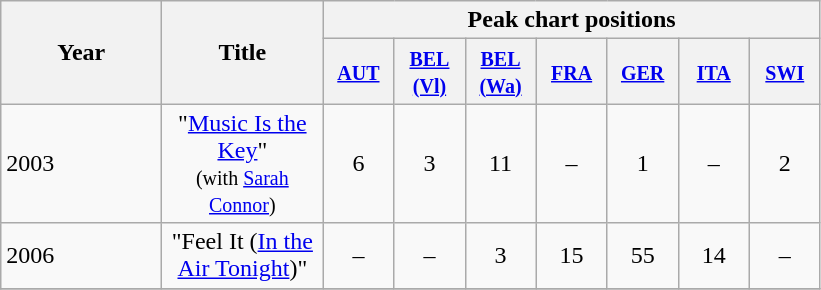<table class="wikitable">
<tr>
<th width="100" rowspan="2"><strong>Year</strong></th>
<th width="100" rowspan="2"><strong>Title</strong></th>
<th colspan="16"><strong>Peak chart positions</strong></th>
</tr>
<tr>
<th width="40"><small><a href='#'>AUT</a></small></th>
<th width="40"><small><a href='#'>BEL (Vl)</a></small></th>
<th width="40"><small><a href='#'>BEL (Wa)</a></small></th>
<th width="40"><small><a href='#'>FRA</a></small></th>
<th width="40"><small><a href='#'>GER</a></small></th>
<th width="40"><small><a href='#'>ITA</a></small></th>
<th width="40"><small><a href='#'>SWI</a></small></th>
</tr>
<tr>
<td>2003</td>
<td align="center">"<a href='#'>Music Is the Key</a>"<br><small>(with <a href='#'>Sarah Connor</a>)</small></td>
<td align="center">6</td>
<td align="center">3</td>
<td align="center">11</td>
<td align="center">–</td>
<td align="center">1</td>
<td align="center">–</td>
<td align="center">2</td>
</tr>
<tr>
<td>2006</td>
<td align="center">"Feel It (<a href='#'>In the Air Tonight</a>)"</td>
<td align="center">–</td>
<td align="center">–</td>
<td align="center">3</td>
<td align="center">15</td>
<td align="center">55</td>
<td align="center">14</td>
<td align="center">–</td>
</tr>
<tr>
</tr>
</table>
